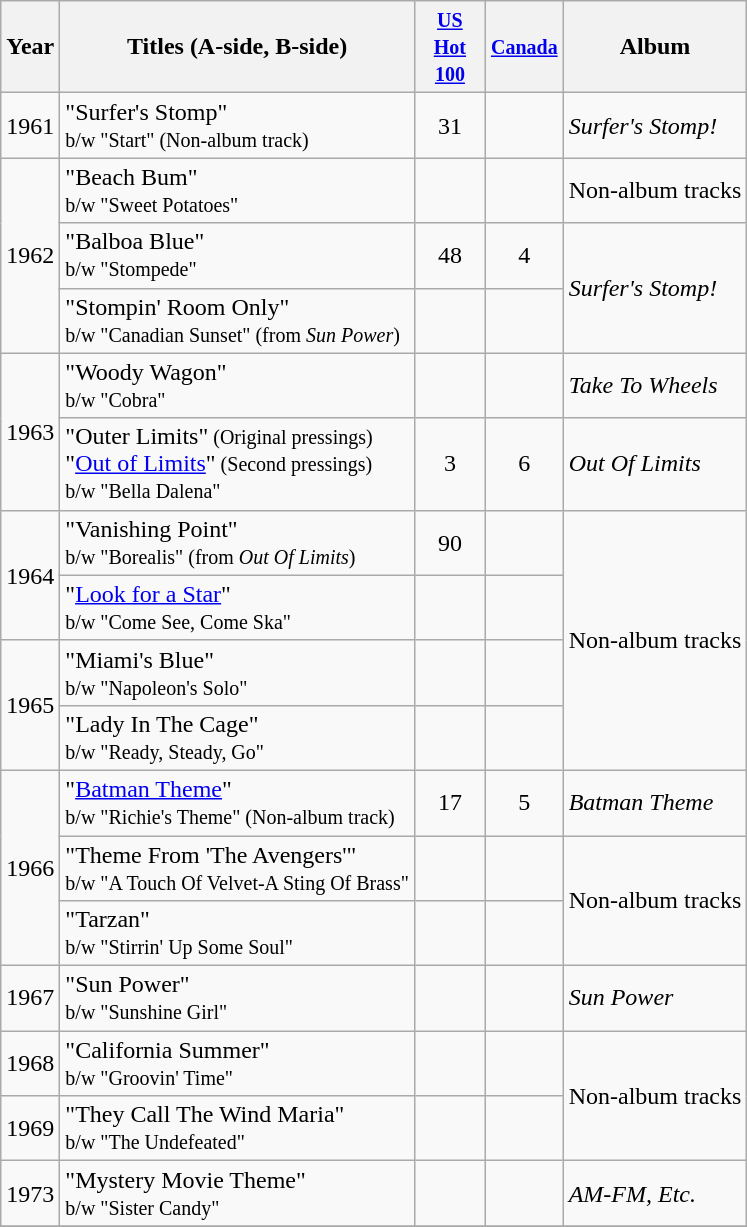<table class="wikitable">
<tr>
<th rowspan="1">Year</th>
<th rowspan="1">Titles (A-side, B-side)</th>
<th width="40"><small><a href='#'>US Hot 100</a></small></th>
<th width="40"><small><a href='#'>Canada</a></small></th>
<th rowspan="1">Album</th>
</tr>
<tr>
<td>1961</td>
<td align="left">"Surfer's Stomp"<br><small>b/w "Start" (Non-album track)</small></td>
<td align="center">31</td>
<td align="center"></td>
<td align="left"><em>Surfer's Stomp!</em></td>
</tr>
<tr>
<td rowspan="3">1962</td>
<td align="left">"Beach Bum"<br><small>b/w "Sweet Potatoes"</small></td>
<td align="center"></td>
<td align="center"></td>
<td align="left">Non-album tracks</td>
</tr>
<tr>
<td align="left">"Balboa Blue"<br><small>b/w "Stompede"</small></td>
<td align="center">48</td>
<td align="center">4</td>
<td align="left" rowspan="2"><em>Surfer's Stomp!</em></td>
</tr>
<tr>
<td align="left">"Stompin' Room Only"<br><small>b/w "Canadian Sunset" (from <em>Sun Power</em>)</small></td>
<td align="center"></td>
<td align="center"></td>
</tr>
<tr>
<td rowspan="2">1963</td>
<td align="left">"Woody Wagon"<br><small>b/w "Cobra"</small></td>
<td align="center"></td>
<td align="center"></td>
<td align="left"><em>Take To Wheels</em></td>
</tr>
<tr>
<td align="left">"Outer Limits"<small> (Original pressings)</small><br>"<a href='#'>Out of Limits</a>"<small> (Second pressings)</small><br><small>b/w "Bella Dalena"</small></td>
<td align="center">3</td>
<td align="center">6</td>
<td align="left"><em>Out Of Limits</em></td>
</tr>
<tr>
<td rowspan="2">1964</td>
<td align="left">"Vanishing Point"<br><small>b/w "Borealis" (from <em>Out Of Limits</em>)</small></td>
<td align="center">90</td>
<td align="center"></td>
<td align="left" rowspan="4">Non-album tracks</td>
</tr>
<tr>
<td align="left">"<a href='#'>Look for a Star</a>"<br><small>b/w "Come See, Come Ska"</small></td>
<td align="center"></td>
<td align="center"></td>
</tr>
<tr>
<td rowspan="2">1965</td>
<td align="left">"Miami's Blue"<br><small>b/w "Napoleon's Solo"</small></td>
<td align="center"></td>
<td align="center"></td>
</tr>
<tr>
<td align="left">"Lady In The Cage"<br><small>b/w "Ready, Steady, Go"</small></td>
<td align="center"></td>
<td align="center"></td>
</tr>
<tr>
<td rowspan="3">1966</td>
<td align="left">"<a href='#'>Batman Theme</a>"<br><small>b/w "Richie's Theme" (Non-album track)</small></td>
<td align="center">17</td>
<td align="center">5</td>
<td align="left"><em>Batman Theme</em></td>
</tr>
<tr>
<td align="left">"Theme From 'The Avengers'"<br><small>b/w "A Touch Of Velvet-A Sting Of Brass"</small></td>
<td align="center"></td>
<td align="center"></td>
<td align="left" rowspan="2">Non-album tracks</td>
</tr>
<tr>
<td align="left">"Tarzan"<br><small>b/w "Stirrin' Up Some Soul"</small></td>
<td align="center"></td>
<td align="center"></td>
</tr>
<tr>
<td>1967</td>
<td align="left">"Sun Power"<br><small>b/w "Sunshine Girl"</small></td>
<td align="center"></td>
<td align="center"></td>
<td align="left"><em>Sun Power</em></td>
</tr>
<tr>
<td>1968</td>
<td align="left">"California Summer"<br><small>b/w "Groovin' Time"</small></td>
<td align="center"></td>
<td align="center"></td>
<td align="left" rowspan="2">Non-album tracks</td>
</tr>
<tr>
<td>1969</td>
<td align="left">"They Call The Wind Maria"<br><small>b/w "The Undefeated"</small></td>
<td align="center"></td>
<td align="center"></td>
</tr>
<tr>
<td>1973</td>
<td align="left">"Mystery Movie Theme"<br><small>b/w "Sister Candy"</small></td>
<td align="center"></td>
<td align="center"></td>
<td align="left"><em>AM-FM, Etc.</em></td>
</tr>
<tr>
</tr>
</table>
